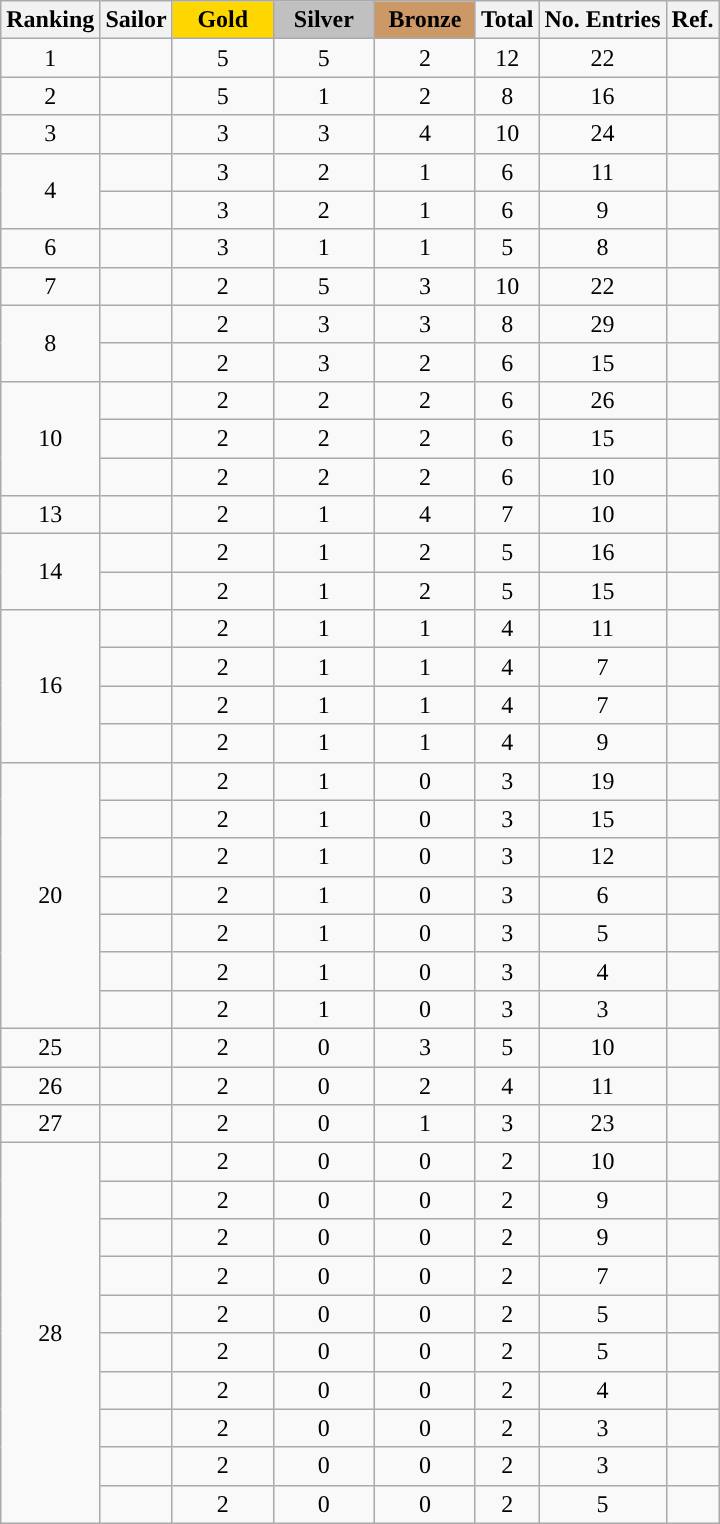<table class="wikitable sortable">
<tr>
<th align=center>Ranking</th>
<th align=center>Sailor</th>
<th style="background:gold; width:60px;">Gold</th>
<th style="background:silver; width:60px;">Silver</th>
<th style="background:#c96; width:60px;">Bronze</th>
<th width:60px;>Total</th>
<th width:60px; text-align:center;">No. Entries</th>
<th>Ref.</th>
</tr>
<tr align=center>
<td>1</td>
<td align=left></td>
<td>5</td>
<td>5</td>
<td>2</td>
<td>12</td>
<td>22</td>
<td></td>
</tr>
<tr align=center>
<td>2</td>
<td align=left></td>
<td>5</td>
<td>1</td>
<td>2</td>
<td>8</td>
<td>16</td>
<td></td>
</tr>
<tr align=center>
<td>3</td>
<td align=left></td>
<td>3</td>
<td>3</td>
<td>4</td>
<td>10</td>
<td>24</td>
<td></td>
</tr>
<tr align=center>
<td rowspan= 2>4</td>
<td align=left></td>
<td>3</td>
<td>2</td>
<td>1</td>
<td>6</td>
<td>11</td>
<td></td>
</tr>
<tr align=center>
<td align=left></td>
<td>3</td>
<td>2</td>
<td>1</td>
<td>6</td>
<td>9</td>
<td></td>
</tr>
<tr align=center>
<td>6</td>
<td align=left></td>
<td>3</td>
<td>1</td>
<td>1</td>
<td>5</td>
<td>8</td>
<td></td>
</tr>
<tr align=center>
<td>7</td>
<td align=left></td>
<td>2</td>
<td>5</td>
<td>3</td>
<td>10</td>
<td>22</td>
<td></td>
</tr>
<tr align=center>
<td rowspan= 2>8</td>
<td align=left></td>
<td>2</td>
<td>3</td>
<td>3</td>
<td>8</td>
<td>29</td>
<td></td>
</tr>
<tr align=center>
<td align=left></td>
<td>2</td>
<td>3</td>
<td>2</td>
<td>6</td>
<td>15</td>
<td></td>
</tr>
<tr align=center>
<td rowspan= 3>10</td>
<td align=left></td>
<td>2</td>
<td>2</td>
<td>2</td>
<td>6</td>
<td>26</td>
<td></td>
</tr>
<tr align=center>
<td align=left></td>
<td>2</td>
<td>2</td>
<td>2</td>
<td>6</td>
<td>15</td>
<td></td>
</tr>
<tr align=center>
<td align=left></td>
<td>2</td>
<td>2</td>
<td>2</td>
<td>6</td>
<td>10</td>
<td></td>
</tr>
<tr align=center>
<td>13</td>
<td align=left></td>
<td>2</td>
<td>1</td>
<td>4</td>
<td>7</td>
<td>10</td>
<td></td>
</tr>
<tr align=center>
<td rowspan= 2>14</td>
<td align=left></td>
<td>2</td>
<td>1</td>
<td>2</td>
<td>5</td>
<td>16</td>
<td></td>
</tr>
<tr align=center>
<td align=left></td>
<td>2</td>
<td>1</td>
<td>2</td>
<td>5</td>
<td>15</td>
<td></td>
</tr>
<tr align=center>
<td rowspan= 4>16</td>
<td align=left></td>
<td>2</td>
<td>1</td>
<td>1</td>
<td>4</td>
<td>11</td>
<td></td>
</tr>
<tr align=center>
<td align=left></td>
<td>2</td>
<td>1</td>
<td>1</td>
<td>4</td>
<td>7</td>
<td></td>
</tr>
<tr align=center>
<td align=left></td>
<td>2</td>
<td>1</td>
<td>1</td>
<td>4</td>
<td>7</td>
<td></td>
</tr>
<tr align=center>
<td align=left></td>
<td>2</td>
<td>1</td>
<td>1</td>
<td>4</td>
<td>9</td>
<td></td>
</tr>
<tr align=center>
<td rowspan= 7>20</td>
<td align=left></td>
<td>2</td>
<td>1</td>
<td>0</td>
<td>3</td>
<td>19</td>
<td></td>
</tr>
<tr align=center>
<td align=left></td>
<td>2</td>
<td>1</td>
<td>0</td>
<td>3</td>
<td>15</td>
<td></td>
</tr>
<tr align=center>
<td align=left></td>
<td>2</td>
<td>1</td>
<td>0</td>
<td>3</td>
<td>12</td>
<td></td>
</tr>
<tr align=center>
<td align=left></td>
<td>2</td>
<td>1</td>
<td>0</td>
<td>3</td>
<td>6</td>
<td></td>
</tr>
<tr align=center>
<td align=left></td>
<td>2</td>
<td>1</td>
<td>0</td>
<td>3</td>
<td>5</td>
<td></td>
</tr>
<tr align=center>
<td align=left></td>
<td>2</td>
<td>1</td>
<td>0</td>
<td>3</td>
<td>4</td>
<td></td>
</tr>
<tr align=center>
<td align=left></td>
<td>2</td>
<td>1</td>
<td>0</td>
<td>3</td>
<td>3</td>
<td></td>
</tr>
<tr align=center>
<td>25</td>
<td align=left></td>
<td>2</td>
<td>0</td>
<td>3</td>
<td>5</td>
<td>10</td>
<td></td>
</tr>
<tr align=center>
<td>26</td>
<td align=left></td>
<td>2</td>
<td>0</td>
<td>2</td>
<td>4</td>
<td>11</td>
<td></td>
</tr>
<tr align=center>
<td>27</td>
<td align=left></td>
<td>2</td>
<td>0</td>
<td>1</td>
<td>3</td>
<td>23</td>
<td></td>
</tr>
<tr align=center>
<td rowspan= 10>28</td>
<td align=left></td>
<td>2</td>
<td>0</td>
<td>0</td>
<td>2</td>
<td>10</td>
<td></td>
</tr>
<tr align=center>
<td align=left></td>
<td>2</td>
<td>0</td>
<td>0</td>
<td>2</td>
<td>9</td>
<td></td>
</tr>
<tr align=center>
<td align=left></td>
<td>2</td>
<td>0</td>
<td>0</td>
<td>2</td>
<td>9</td>
<td></td>
</tr>
<tr align=center>
<td align=left></td>
<td>2</td>
<td>0</td>
<td>0</td>
<td>2</td>
<td>7</td>
<td></td>
</tr>
<tr align=center>
<td align=left></td>
<td>2</td>
<td>0</td>
<td>0</td>
<td>2</td>
<td>5</td>
<td></td>
</tr>
<tr align=center>
<td align=left></td>
<td>2</td>
<td>0</td>
<td>0</td>
<td>2</td>
<td>5</td>
<td></td>
</tr>
<tr align=center>
<td align=left></td>
<td>2</td>
<td>0</td>
<td>0</td>
<td>2</td>
<td>4</td>
<td></td>
</tr>
<tr align=center>
<td align=left></td>
<td>2</td>
<td>0</td>
<td>0</td>
<td>2</td>
<td>3</td>
<td></td>
</tr>
<tr align=center>
<td align=left></td>
<td>2</td>
<td>0</td>
<td>0</td>
<td>2</td>
<td>3</td>
<td></td>
</tr>
<tr align=center>
<td align=left></td>
<td>2</td>
<td>0</td>
<td>0</td>
<td>2</td>
<td>5</td>
<td></td>
</tr>
</table>
